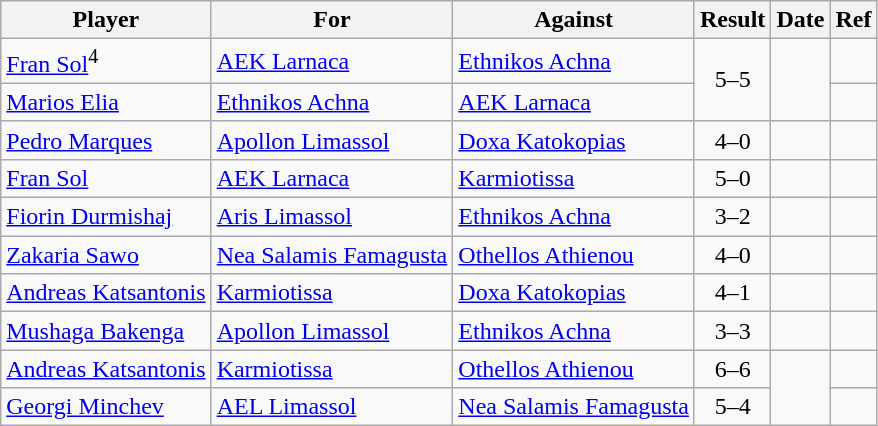<table class="wikitable sortable">
<tr>
<th>Player</th>
<th>For</th>
<th>Against</th>
<th style="text-align:center">Result</th>
<th>Date</th>
<th>Ref</th>
</tr>
<tr>
<td> <a href='#'>Fran Sol</a><sup>4</sup></td>
<td><a href='#'>AEK Larnaca</a></td>
<td><a href='#'>Ethnikos Achna</a></td>
<td rowspan="2" style="text-align:center;">5–5</td>
<td rowspan="2"></td>
<td></td>
</tr>
<tr>
<td> <a href='#'>Marios Elia</a></td>
<td><a href='#'>Ethnikos Achna</a></td>
<td><a href='#'>AEK Larnaca</a></td>
<td></td>
</tr>
<tr>
<td> <a href='#'>Pedro Marques</a></td>
<td><a href='#'>Apollon Limassol</a></td>
<td><a href='#'>Doxa Katokopias</a></td>
<td style="text-align:center;">4–0</td>
<td></td>
<td></td>
</tr>
<tr>
<td> <a href='#'>Fran Sol</a></td>
<td><a href='#'>AEK Larnaca</a></td>
<td><a href='#'>Karmiotissa</a></td>
<td style="text-align:center;">5–0</td>
<td></td>
<td></td>
</tr>
<tr>
<td> <a href='#'>Fiorin Durmishaj</a></td>
<td><a href='#'>Aris Limassol</a></td>
<td><a href='#'>Ethnikos Achna</a></td>
<td style="text-align:center;">3–2</td>
<td></td>
<td></td>
</tr>
<tr>
<td> <a href='#'>Zakaria Sawo</a></td>
<td><a href='#'>Nea Salamis Famagusta</a></td>
<td><a href='#'>Othellos Athienou</a></td>
<td style="text-align:center;">4–0</td>
<td></td>
<td></td>
</tr>
<tr>
<td> <a href='#'>Andreas Katsantonis</a></td>
<td><a href='#'>Karmiotissa</a></td>
<td><a href='#'>Doxa Katokopias</a></td>
<td style="text-align:center;">4–1</td>
<td></td>
<td></td>
</tr>
<tr>
<td> <a href='#'>Mushaga Bakenga</a></td>
<td><a href='#'>Apollon Limassol</a></td>
<td><a href='#'>Ethnikos Achna</a></td>
<td style="text-align:center;">3–3</td>
<td></td>
<td></td>
</tr>
<tr>
<td> <a href='#'>Andreas Katsantonis</a></td>
<td><a href='#'>Karmiotissa</a></td>
<td><a href='#'>Othellos Athienou</a></td>
<td style="text-align:center;">6–6</td>
<td rowspan="2"></td>
<td></td>
</tr>
<tr>
<td> <a href='#'>Georgi Minchev</a></td>
<td><a href='#'>AEL Limassol</a></td>
<td><a href='#'>Nea Salamis Famagusta</a></td>
<td style="text-align:center;">5–4</td>
<td></td>
</tr>
</table>
